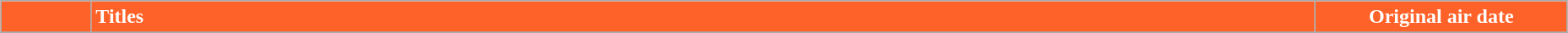<table class="wikitable" style="width:98%; margin:auto; background:#FFF;">
<tr style="color:white">
<th style="background-color:#FF6229;width:4em;"></th>
<th style="background-color:#FF6229;text-align:left;">Titles</th>
<th style="background-color:#FF6229;width:12em;">Original air date</th>
</tr>
<tr>
</tr>
</table>
